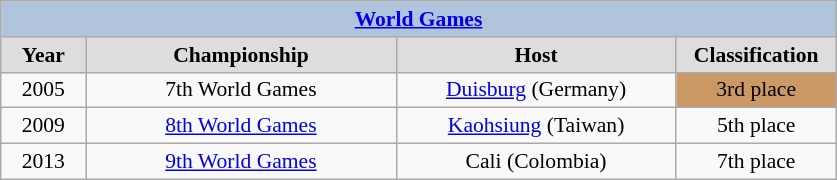<table class="wikitable" style=font-size:90%>
<tr align=center style="background:#B0C4DE;">
<td colspan=4><strong><a href='#'>World Games</a></strong></td>
</tr>
<tr align=center bgcolor="#dddddd">
<td width=50><strong>Year</strong></td>
<td width=200><strong>Championship</strong></td>
<td width=180><strong>Host</strong></td>
<td width=100><strong>Classification</strong></td>
</tr>
<tr align=center>
<td>2005</td>
<td>7th World Games</td>
<td><a href='#'>Duisburg</a> (Germany)</td>
<td bgcolor="#CC9966" align="center"> 3rd place</td>
</tr>
<tr align=center>
<td>2009</td>
<td><a href='#'>8th World Games</a></td>
<td><a href='#'>Kaohsiung</a> (Taiwan)</td>
<td align="center">5th place</td>
</tr>
<tr align=center>
<td>2013</td>
<td><a href='#'>9th World Games</a></td>
<td>Cali (Colombia)</td>
<td align="center">7th place</td>
</tr>
</table>
